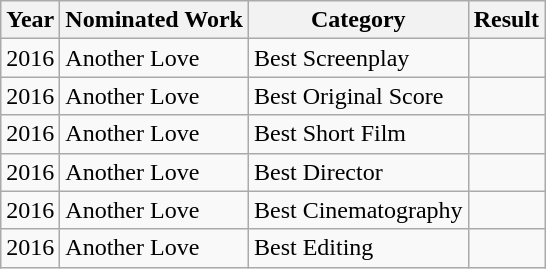<table class="wikitable">
<tr>
<th>Year</th>
<th>Nominated Work</th>
<th>Category</th>
<th>Result</th>
</tr>
<tr>
<td>2016</td>
<td>Another Love</td>
<td>Best Screenplay</td>
<td></td>
</tr>
<tr>
<td>2016</td>
<td>Another Love</td>
<td>Best Original Score</td>
<td></td>
</tr>
<tr>
<td>2016</td>
<td>Another Love</td>
<td>Best Short Film</td>
<td></td>
</tr>
<tr>
<td>2016</td>
<td>Another Love</td>
<td>Best Director</td>
<td></td>
</tr>
<tr>
<td>2016</td>
<td>Another Love</td>
<td>Best Cinematography</td>
<td></td>
</tr>
<tr>
<td>2016</td>
<td>Another Love</td>
<td>Best Editing</td>
<td></td>
</tr>
</table>
